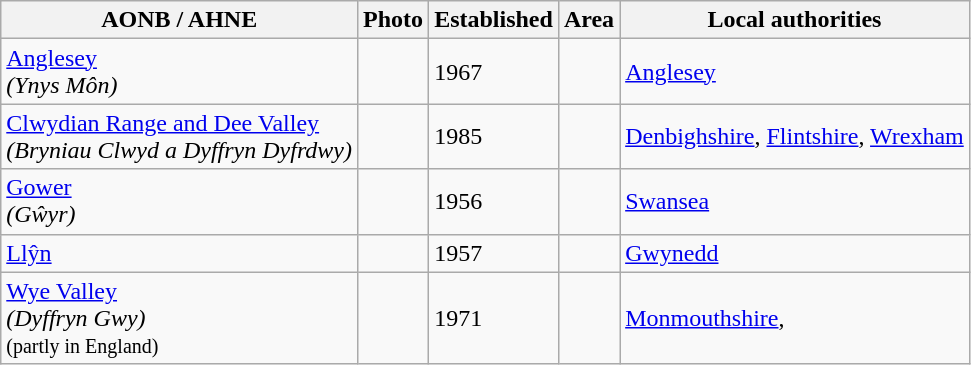<table class="wikitable sortable mw-collapsible mw-collapsed">
<tr>
<th>AONB / AHNE</th>
<th class="unsortable">Photo</th>
<th>Established</th>
<th>Area</th>
<th>Local authorities</th>
</tr>
<tr>
<td><a href='#'>Anglesey</a><br><em>(Ynys Môn)</em></td>
<td></td>
<td>1967</td>
<td></td>
<td><a href='#'>Anglesey</a></td>
</tr>
<tr>
<td><a href='#'>Clwydian Range and Dee Valley</a><br><em>(Bryniau Clwyd a Dyffryn Dyfrdwy)</em></td>
<td></td>
<td>1985</td>
<td></td>
<td><a href='#'>Denbighshire</a>, <a href='#'>Flintshire</a>, <a href='#'>Wrexham</a></td>
</tr>
<tr>
<td><a href='#'>Gower</a><br><em>(Gŵyr)</em></td>
<td></td>
<td>1956</td>
<td></td>
<td><a href='#'>Swansea</a></td>
</tr>
<tr>
<td><a href='#'>Llŷn</a></td>
<td></td>
<td>1957</td>
<td></td>
<td><a href='#'>Gwynedd</a></td>
</tr>
<tr>
<td><a href='#'>Wye Valley</a><br><em>(Dyffryn Gwy)</em><br><small>(partly in England)</small></td>
<td></td>
<td>1971</td>
<td></td>
<td><a href='#'>Monmouthshire</a>,<br></td>
</tr>
</table>
